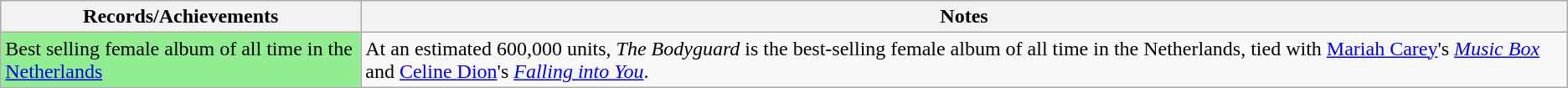<table class="wikitable sortable plainrowheaders">
<tr>
<th scope="col" width=20%>Records/Achievements</th>
<th scope="col" width=67%>Notes</th>
</tr>
<tr>
<td style="background-color: #90EE90;">Best selling female album of all time in the <a href='#'>Netherlands</a></td>
<td>At an estimated 600,000 units, <em>The Bodyguard</em> is the best-selling female album of all time in the Netherlands, tied with <a href='#'>Mariah Carey</a>'s <em><a href='#'>Music Box</a></em> and <a href='#'>Celine Dion</a>'s <em><a href='#'>Falling into You</a></em>.</td>
</tr>
</table>
